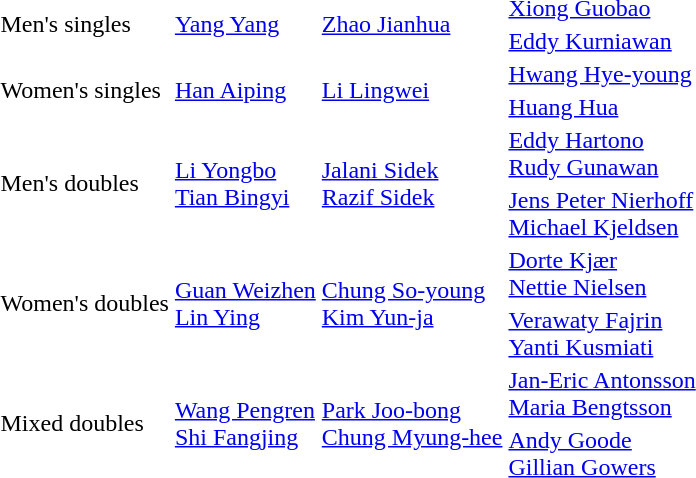<table>
<tr>
<td rowspan=2>Men's singles</td>
<td rowspan=2> <a href='#'>Yang Yang</a></td>
<td rowspan=2> <a href='#'>Zhao Jianhua</a></td>
<td> <a href='#'>Xiong Guobao</a></td>
</tr>
<tr>
<td> <a href='#'>Eddy Kurniawan</a></td>
</tr>
<tr>
<td rowspan=2>Women's singles</td>
<td rowspan=2> <a href='#'>Han Aiping</a></td>
<td rowspan=2> <a href='#'>Li Lingwei</a></td>
<td> <a href='#'>Hwang Hye-young</a></td>
</tr>
<tr>
<td> <a href='#'>Huang Hua</a></td>
</tr>
<tr>
<td rowspan=2>Men's doubles</td>
<td rowspan=2> <a href='#'>Li Yongbo</a> <br>  <a href='#'>Tian Bingyi</a></td>
<td rowspan=2> <a href='#'>Jalani Sidek</a> <br>  <a href='#'>Razif Sidek</a></td>
<td> <a href='#'>Eddy Hartono</a> <br>  <a href='#'>Rudy Gunawan</a></td>
</tr>
<tr>
<td> <a href='#'>Jens Peter Nierhoff</a> <br>  <a href='#'>Michael Kjeldsen</a></td>
</tr>
<tr>
<td rowspan=2>Women's doubles</td>
<td rowspan=2> <a href='#'>Guan Weizhen</a> <br>  <a href='#'>Lin Ying</a></td>
<td rowspan=2> <a href='#'>Chung So-young</a> <br>  <a href='#'>Kim Yun-ja</a></td>
<td> <a href='#'>Dorte Kjær</a> <br>  <a href='#'>Nettie Nielsen</a></td>
</tr>
<tr>
<td> <a href='#'>Verawaty Fajrin</a> <br>  <a href='#'>Yanti Kusmiati</a></td>
</tr>
<tr>
<td rowspan=2>Mixed doubles</td>
<td rowspan=2> <a href='#'>Wang Pengren</a><br>  <a href='#'>Shi Fangjing</a></td>
<td rowspan=2> <a href='#'>Park Joo-bong</a> <br>  <a href='#'>Chung Myung-hee</a></td>
<td> <a href='#'>Jan-Eric Antonsson</a><br> <a href='#'>Maria Bengtsson</a></td>
</tr>
<tr>
<td> <a href='#'>Andy Goode</a> <br>  <a href='#'>Gillian Gowers</a></td>
</tr>
</table>
